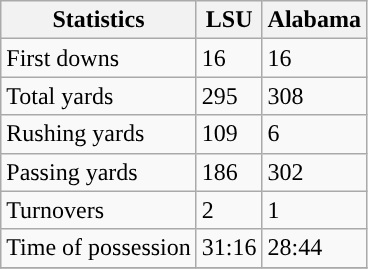<table class="wikitable" style="float: left;">
<tr>
<th>Statistics</th>
<th>LSU</th>
<th>Alabama</th>
</tr>
<tr>
<td>First downs</td>
<td>16</td>
<td>16</td>
</tr>
<tr>
<td>Total yards</td>
<td>295</td>
<td>308</td>
</tr>
<tr>
<td>Rushing yards</td>
<td>109</td>
<td>6</td>
</tr>
<tr>
<td>Passing yards</td>
<td>186</td>
<td>302</td>
</tr>
<tr>
<td>Turnovers</td>
<td>2</td>
<td>1</td>
</tr>
<tr>
<td>Time of possession</td>
<td>31:16</td>
<td>28:44</td>
</tr>
<tr>
</tr>
</table>
